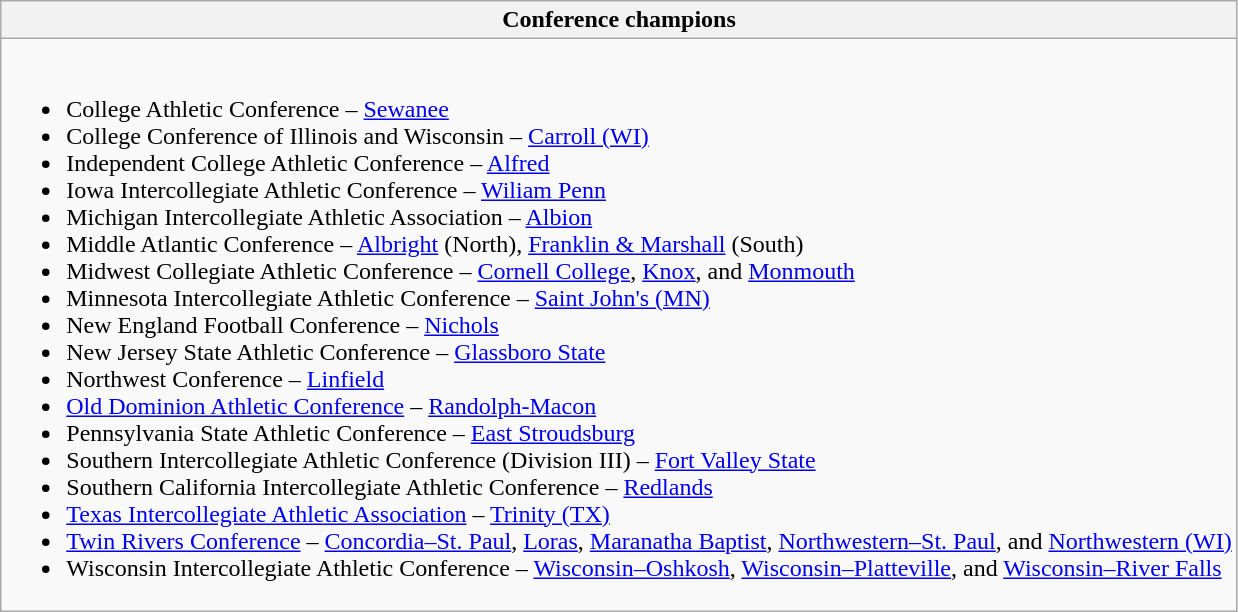<table class="wikitable">
<tr>
<th>Conference champions</th>
</tr>
<tr>
<td><br><ul><li>College Athletic Conference – <a href='#'>Sewanee</a></li><li>College Conference of Illinois and Wisconsin – <a href='#'>Carroll (WI)</a></li><li>Independent College Athletic Conference – <a href='#'>Alfred</a></li><li>Iowa Intercollegiate Athletic Conference – <a href='#'>Wiliam Penn</a></li><li>Michigan Intercollegiate Athletic Association – <a href='#'>Albion</a></li><li>Middle Atlantic Conference – <a href='#'>Albright</a> (North), <a href='#'>Franklin & Marshall</a> (South)</li><li>Midwest Collegiate Athletic Conference – <a href='#'>Cornell College</a>, <a href='#'>Knox</a>, and <a href='#'>Monmouth</a></li><li>Minnesota Intercollegiate Athletic Conference – <a href='#'>Saint John's (MN)</a></li><li>New England Football Conference – <a href='#'>Nichols</a></li><li>New Jersey State Athletic Conference – <a href='#'>Glassboro State</a></li><li>Northwest Conference – <a href='#'>Linfield</a></li><li><a href='#'>Old Dominion Athletic Conference</a> – <a href='#'>Randolph-Macon</a></li><li>Pennsylvania State Athletic Conference – <a href='#'>East Stroudsburg</a></li><li>Southern Intercollegiate Athletic Conference (Division III) – <a href='#'>Fort Valley State</a></li><li>Southern California Intercollegiate Athletic Conference – <a href='#'>Redlands</a></li><li><a href='#'>Texas Intercollegiate Athletic Association</a> – <a href='#'>Trinity (TX)</a></li><li><a href='#'>Twin Rivers Conference</a> – <a href='#'>Concordia–St. Paul</a>, <a href='#'>Loras</a>, <a href='#'>Maranatha Baptist</a>, <a href='#'>Northwestern–St. Paul</a>, and <a href='#'>Northwestern (WI)</a></li><li>Wisconsin Intercollegiate Athletic Conference – <a href='#'>Wisconsin–Oshkosh</a>, <a href='#'>Wisconsin–Platteville</a>, and <a href='#'>Wisconsin–River Falls</a></li></ul></td>
</tr>
</table>
